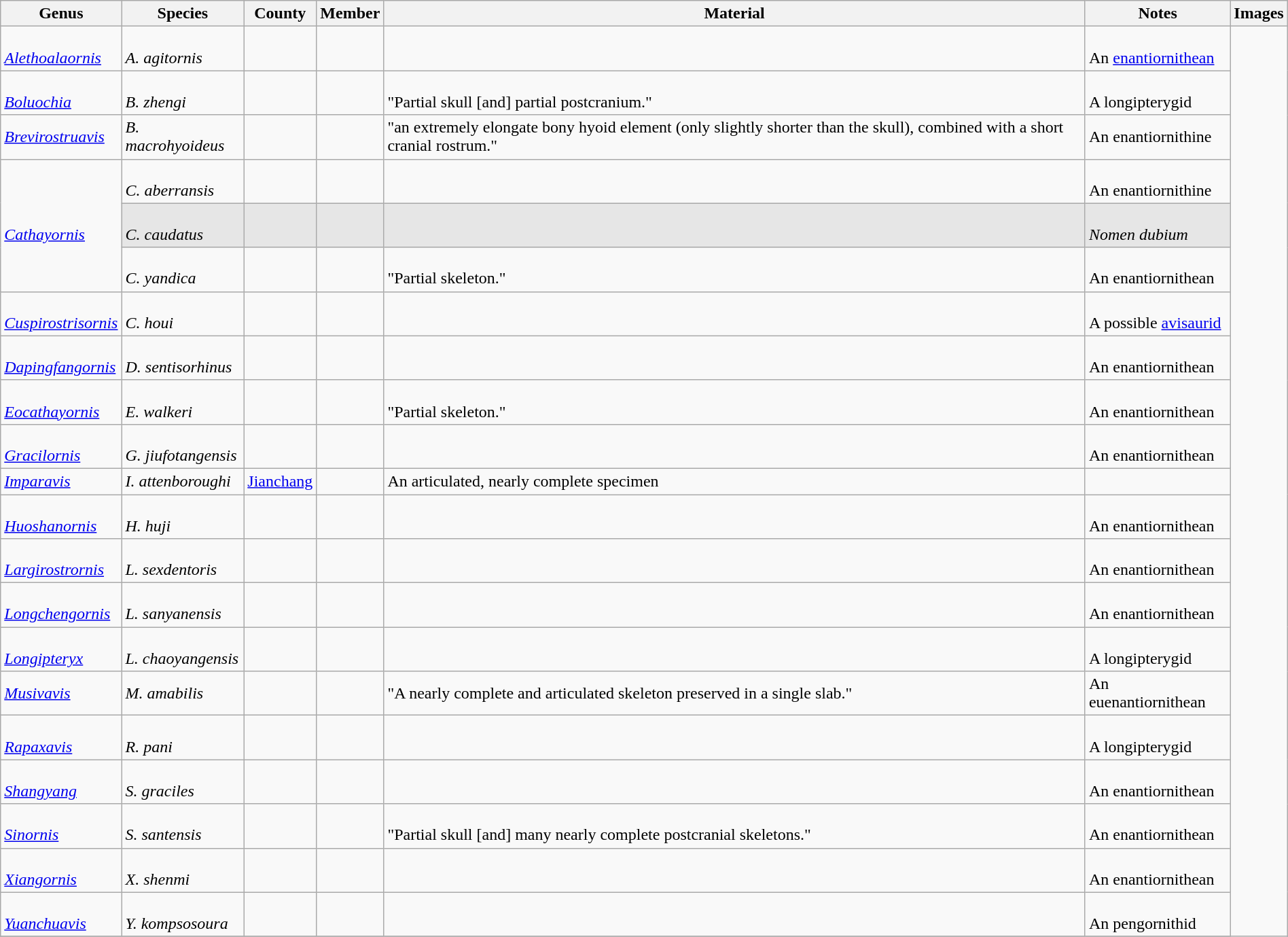<table class="wikitable" align="center" width="100%">
<tr>
<th>Genus</th>
<th>Species</th>
<th>County</th>
<th>Member</th>
<th>Material</th>
<th>Notes</th>
<th>Images</th>
</tr>
<tr>
<td><br><em><a href='#'>Alethoalaornis</a></em></td>
<td><br><em>A. agitornis</em></td>
<td></td>
<td></td>
<td></td>
<td><br>An <a href='#'>enantiornithean</a></td>
<td rowspan="102"><br>


</td>
</tr>
<tr>
<td><br><em><a href='#'>Boluochia</a></em></td>
<td><br><em>B. zhengi</em></td>
<td></td>
<td></td>
<td><br>"Partial skull [and] partial postcranium."</td>
<td><br>A longipterygid</td>
</tr>
<tr>
<td><em><a href='#'>Brevirostruavis</a></em></td>
<td><em>B. macrohyoideus</em></td>
<td></td>
<td></td>
<td>"an extremely elongate bony hyoid element (only slightly shorter than the skull), combined with a short cranial rostrum."</td>
<td>An enantiornithine</td>
</tr>
<tr>
<td rowspan="3"><br><em><a href='#'>Cathayornis</a></em></td>
<td><br><em>C. aberransis</em></td>
<td></td>
<td></td>
<td></td>
<td><br>An enantiornithine</td>
</tr>
<tr>
<td style="background:#E6E6E6;"><br><em>C. caudatus</em></td>
<td style="background:#E6E6E6;"></td>
<td style="background:#E6E6E6;"></td>
<td style="background:#E6E6E6;"></td>
<td style="background:#E6E6E6;"><br><em>Nomen dubium</em></td>
</tr>
<tr>
<td><br><em>C. yandica</em></td>
<td></td>
<td></td>
<td><br>"Partial skeleton."</td>
<td><br>An enantiornithean</td>
</tr>
<tr>
<td><br><em><a href='#'>Cuspirostrisornis</a></em></td>
<td><br><em>C. houi</em></td>
<td></td>
<td></td>
<td></td>
<td><br>A possible <a href='#'>avisaurid</a></td>
</tr>
<tr>
<td><br><em><a href='#'>Dapingfangornis</a></em></td>
<td><br><em>D. sentisorhinus</em></td>
<td></td>
<td></td>
<td></td>
<td><br>An enantiornithean</td>
</tr>
<tr>
<td><br><em><a href='#'>Eocathayornis</a></em></td>
<td><br><em>E. walkeri</em></td>
<td></td>
<td></td>
<td><br>"Partial skeleton."</td>
<td><br>An enantiornithean</td>
</tr>
<tr>
<td><br><em><a href='#'>Gracilornis</a></em></td>
<td><br><em>G. jiufotangensis</em></td>
<td></td>
<td></td>
<td></td>
<td><br>An enantiornithean</td>
</tr>
<tr>
<td><em><a href='#'>Imparavis</a></em></td>
<td><em>I. attenboroughi</em></td>
<td><a href='#'>Jianchang</a></td>
<td></td>
<td>An articulated, nearly complete specimen</td>
<td></td>
</tr>
<tr>
<td><br><em><a href='#'>Huoshanornis</a></em></td>
<td><br><em>H. huji</em></td>
<td></td>
<td></td>
<td></td>
<td><br>An enantiornithean</td>
</tr>
<tr>
<td><br><em><a href='#'>Largirostrornis</a></em></td>
<td><br><em>L. sexdentoris</em></td>
<td></td>
<td></td>
<td></td>
<td><br>An enantiornithean</td>
</tr>
<tr>
<td><br><em><a href='#'>Longchengornis</a></em></td>
<td><br><em>L. sanyanensis</em></td>
<td></td>
<td></td>
<td></td>
<td><br>An enantiornithean</td>
</tr>
<tr>
<td><br><em><a href='#'>Longipteryx</a></em></td>
<td><br><em>L. chaoyangensis</em></td>
<td></td>
<td></td>
<td></td>
<td><br>A longipterygid</td>
</tr>
<tr>
<td><em><a href='#'>Musivavis</a></em></td>
<td><em>M. amabilis</em></td>
<td></td>
<td></td>
<td>"A nearly complete and articulated skeleton preserved in a single slab."</td>
<td>An euenantiornithean</td>
</tr>
<tr>
<td><br><em><a href='#'>Rapaxavis</a></em></td>
<td><br><em>R. pani</em></td>
<td></td>
<td></td>
<td></td>
<td><br>A longipterygid</td>
</tr>
<tr>
<td><br><em><a href='#'>Shangyang</a></em></td>
<td><br><em>S. graciles</em></td>
<td></td>
<td></td>
<td></td>
<td><br>An enantiornithean</td>
</tr>
<tr>
<td><br><em><a href='#'>Sinornis</a></em></td>
<td><br><em>S. santensis</em></td>
<td></td>
<td></td>
<td><br>"Partial skull [and] many nearly complete postcranial skeletons."</td>
<td><br>An enantiornithean</td>
</tr>
<tr>
<td><br><em><a href='#'>Xiangornis</a></em></td>
<td><br><em>X. shenmi</em></td>
<td></td>
<td></td>
<td></td>
<td><br>An enantiornithean</td>
</tr>
<tr>
<td><br><em><a href='#'>Yuanchuavis</a></em></td>
<td><br><em>Y. kompsosoura</em></td>
<td></td>
<td></td>
<td></td>
<td><br>An pengornithid</td>
</tr>
<tr>
</tr>
</table>
